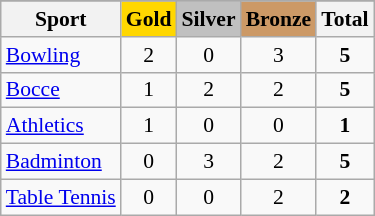<table class="wikitable sortable" style="text-align:center;font-size:90%">
<tr style="background:#efefef;">
</tr>
<tr>
<th><strong>Sport</strong></th>
<th style="background-color:gold;"><strong>Gold</strong></th>
<th style="background-color:silver;"><strong>Silver</strong></th>
<th style="background-color:#c96;"><strong>Bronze</strong></th>
<th><strong>Total</strong></th>
</tr>
<tr>
<td align=left> <a href='#'>Bowling</a></td>
<td>2</td>
<td>0</td>
<td>3</td>
<td><strong>5</strong></td>
</tr>
<tr>
<td align=left> <a href='#'>Bocce</a></td>
<td>1</td>
<td>2</td>
<td>2</td>
<td><strong>5</strong></td>
</tr>
<tr>
<td align=left> <a href='#'>Athletics</a></td>
<td>1</td>
<td>0</td>
<td>0</td>
<td><strong>1</strong></td>
</tr>
<tr>
<td align=left> <a href='#'>Badminton</a></td>
<td>0</td>
<td>3</td>
<td>2</td>
<td><strong>5</strong></td>
</tr>
<tr>
<td align=left> <a href='#'>Table Tennis</a></td>
<td>0</td>
<td>0</td>
<td>2</td>
<td><strong>2</strong></td>
</tr>
</table>
